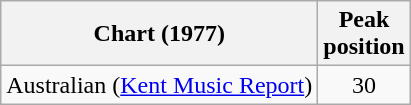<table class="wikitable">
<tr>
<th>Chart (1977)</th>
<th>Peak<br>position</th>
</tr>
<tr>
<td>Australian (<a href='#'>Kent Music Report</a>)</td>
<td align="center">30</td>
</tr>
</table>
